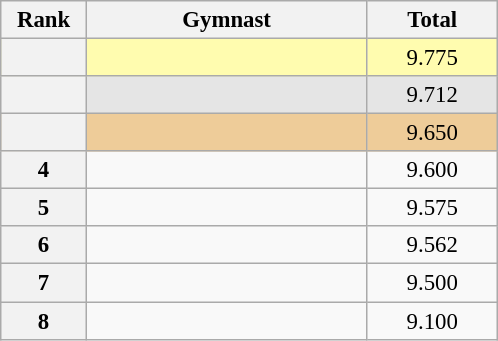<table class="wikitable sortable" style="text-align:center; font-size:95%">
<tr>
<th scope="col" style="width:50px;">Rank</th>
<th scope="col" style="width:180px;">Gymnast</th>
<th scope="col" style="width:80px;">Total</th>
</tr>
<tr style="background:#fffcaf;">
<th scope=row style="text-align:center"></th>
<td style="text-align:left;"></td>
<td>9.775</td>
</tr>
<tr style="background:#e5e5e5;">
<th scope=row style="text-align:center"></th>
<td style="text-align:left;"></td>
<td>9.712</td>
</tr>
<tr style="background:#ec9;">
<th scope=row style="text-align:center"></th>
<td style="text-align:left;"></td>
<td>9.650</td>
</tr>
<tr>
<th scope=row style="text-align:center">4</th>
<td style="text-align:left;"></td>
<td>9.600</td>
</tr>
<tr>
<th scope=row style="text-align:center">5</th>
<td style="text-align:left;"></td>
<td>9.575</td>
</tr>
<tr>
<th scope=row style="text-align:center">6</th>
<td style="text-align:left;"></td>
<td>9.562</td>
</tr>
<tr>
<th scope=row style="text-align:center">7</th>
<td style="text-align:left;"></td>
<td>9.500</td>
</tr>
<tr>
<th scope=row style="text-align:center">8</th>
<td style="text-align:left;"></td>
<td>9.100</td>
</tr>
</table>
